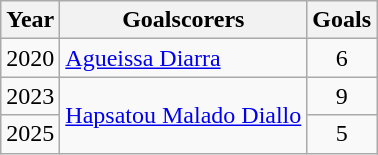<table class="wikitable">
<tr>
<th>Year</th>
<th>Goalscorers</th>
<th>Goals</th>
</tr>
<tr>
<td>2020</td>
<td> <a href='#'>Agueissa Diarra</a></td>
<td align=center>6</td>
</tr>
<tr>
<td>2023</td>
<td rowspan=2> <a href='#'>Hapsatou Malado Diallo</a></td>
<td align=center>9</td>
</tr>
<tr>
<td>2025</td>
<td align=center>5</td>
</tr>
</table>
